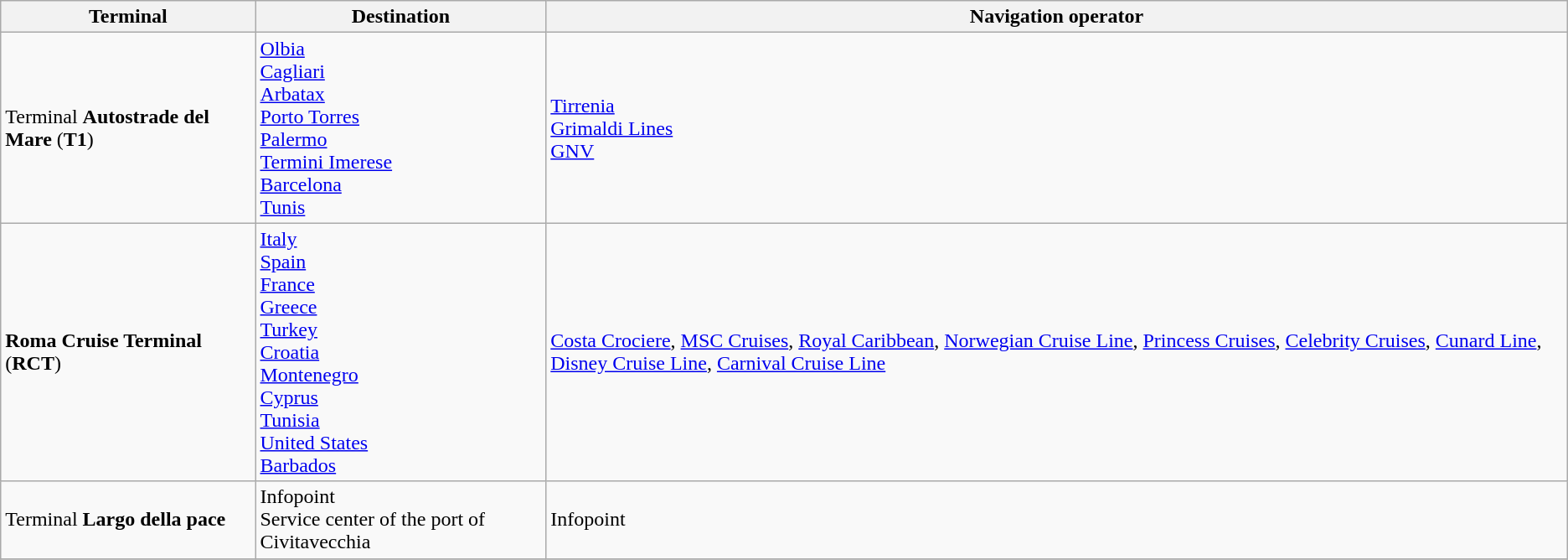<table class="wikitable sortable">
<tr>
<th>Terminal</th>
<th>Destination</th>
<th>Navigation operator</th>
</tr>
<tr>
<td>Terminal <strong>Autostrade del Mare</strong> (<strong>T1</strong>)</td>
<td> <a href='#'>Olbia</a> <br>  <a href='#'>Cagliari</a> <br>  <a href='#'>Arbatax</a> <br>  <a href='#'>Porto Torres</a> <br>  <a href='#'>Palermo</a> <br>  <a href='#'>Termini Imerese</a> <br>  <a href='#'>Barcelona</a> <br>  <a href='#'>Tunis</a></td>
<td><a href='#'>Tirrenia</a> <br> <a href='#'>Grimaldi Lines</a> <br> <a href='#'>GNV</a></td>
</tr>
<tr>
<td><strong>Roma Cruise Terminal</strong> (<strong>RCT</strong>)</td>
<td> <a href='#'>Italy</a> <br>  <a href='#'>Spain</a> <br>  <a href='#'>France</a> <br>  <a href='#'>Greece</a> <br>  <a href='#'>Turkey</a> <br>  <a href='#'>Croatia</a> <br>  <a href='#'>Montenegro</a> <br>  <a href='#'>Cyprus</a> <br>  <a href='#'>Tunisia</a> <br>  <a href='#'>United States</a> <br>  <a href='#'>Barbados</a></td>
<td><a href='#'>Costa Crociere</a>, <a href='#'>MSC Cruises</a>, <a href='#'>Royal Caribbean</a>, <a href='#'>Norwegian Cruise Line</a>, <a href='#'>Princess Cruises</a>, <a href='#'>Celebrity Cruises</a>, <a href='#'>Cunard Line</a>, <a href='#'>Disney Cruise Line</a>, <a href='#'>Carnival Cruise Line</a></td>
</tr>
<tr>
<td>Terminal <strong>Largo della pace</strong></td>
<td>Infopoint <br> Service center of the port of Civitavecchia</td>
<td>Infopoint</td>
</tr>
<tr>
</tr>
</table>
